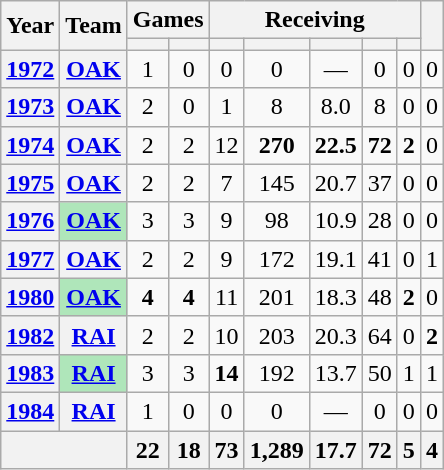<table class="wikitable" style="text-align:center;">
<tr>
<th rowspan="2">Year</th>
<th rowspan="2">Team</th>
<th colspan="2">Games</th>
<th colspan="5">Receiving</th>
<th rowspan="2"></th>
</tr>
<tr>
<th></th>
<th></th>
<th></th>
<th></th>
<th></th>
<th></th>
<th></th>
</tr>
<tr>
<th><a href='#'>1972</a></th>
<th><a href='#'>OAK</a></th>
<td>1</td>
<td>0</td>
<td>0</td>
<td>0</td>
<td>—</td>
<td>0</td>
<td>0</td>
<td>0</td>
</tr>
<tr>
<th><a href='#'>1973</a></th>
<th><a href='#'>OAK</a></th>
<td>2</td>
<td>0</td>
<td>1</td>
<td>8</td>
<td>8.0</td>
<td>8</td>
<td>0</td>
<td>0</td>
</tr>
<tr>
<th><a href='#'>1974</a></th>
<th><a href='#'>OAK</a></th>
<td>2</td>
<td>2</td>
<td>12</td>
<td><strong>270</strong></td>
<td><strong>22.5</strong></td>
<td><strong>72</strong></td>
<td><strong>2</strong></td>
<td>0</td>
</tr>
<tr>
<th><a href='#'>1975</a></th>
<th><a href='#'>OAK</a></th>
<td>2</td>
<td>2</td>
<td>7</td>
<td>145</td>
<td>20.7</td>
<td>37</td>
<td>0</td>
<td>0</td>
</tr>
<tr>
<th><a href='#'>1976</a></th>
<th style="background:#afe6ba;"><a href='#'>OAK</a></th>
<td>3</td>
<td>3</td>
<td>9</td>
<td>98</td>
<td>10.9</td>
<td>28</td>
<td>0</td>
<td>0</td>
</tr>
<tr>
<th><a href='#'>1977</a></th>
<th><a href='#'>OAK</a></th>
<td>2</td>
<td>2</td>
<td>9</td>
<td>172</td>
<td>19.1</td>
<td>41</td>
<td>0</td>
<td>1</td>
</tr>
<tr>
<th><a href='#'>1980</a></th>
<th style="background:#afe6ba;"><a href='#'>OAK</a></th>
<td><strong>4</strong></td>
<td><strong>4</strong></td>
<td>11</td>
<td>201</td>
<td>18.3</td>
<td>48</td>
<td><strong>2</strong></td>
<td>0</td>
</tr>
<tr>
<th><a href='#'>1982</a></th>
<th><a href='#'>RAI</a></th>
<td>2</td>
<td>2</td>
<td>10</td>
<td>203</td>
<td>20.3</td>
<td>64</td>
<td>0</td>
<td><strong>2</strong></td>
</tr>
<tr>
<th><a href='#'>1983</a></th>
<th style="background:#afe6ba;"><a href='#'>RAI</a></th>
<td>3</td>
<td>3</td>
<td><strong>14</strong></td>
<td>192</td>
<td>13.7</td>
<td>50</td>
<td>1</td>
<td>1</td>
</tr>
<tr>
<th><a href='#'>1984</a></th>
<th><a href='#'>RAI</a></th>
<td>1</td>
<td>0</td>
<td>0</td>
<td>0</td>
<td>—</td>
<td>0</td>
<td>0</td>
<td>0</td>
</tr>
<tr>
<th colspan="2"></th>
<th>22</th>
<th>18</th>
<th>73</th>
<th>1,289</th>
<th>17.7</th>
<th>72</th>
<th>5</th>
<th>4</th>
</tr>
</table>
